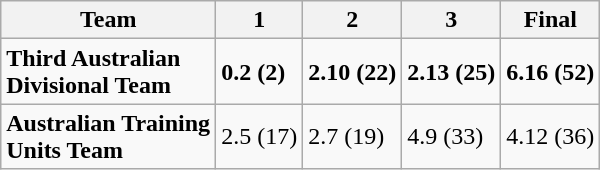<table class="wikitable">
<tr>
<th>Team</th>
<th>1</th>
<th>2</th>
<th>3</th>
<th>Final</th>
</tr>
<tr>
<td><strong>Third Australian<br>Divisional Team</strong></td>
<td><strong>0.2 (2)</strong></td>
<td><strong>2.10 (22)</strong></td>
<td><strong>2.13 (25)</strong></td>
<td><strong>6.16 (52)</strong></td>
</tr>
<tr>
<td><strong>Australian Training<br>Units Team</strong></td>
<td>2.5 (17)</td>
<td>2.7 (19)</td>
<td>4.9 (33)</td>
<td>4.12 (36)</td>
</tr>
</table>
